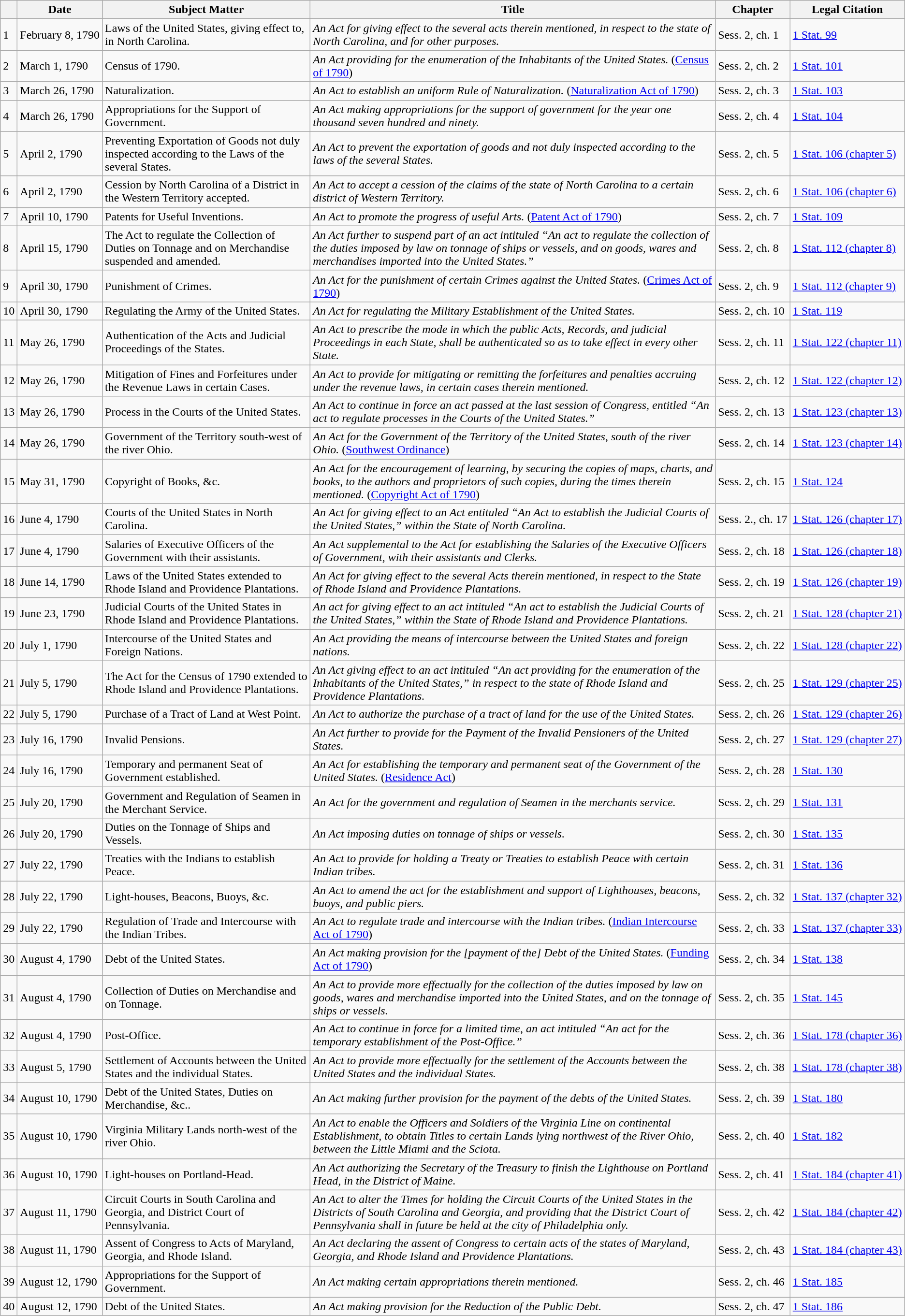<table class="wikitable">
<tr>
<th></th>
<th>Date</th>
<th>Subject Matter</th>
<th>Title</th>
<th>Chapter</th>
<th>Legal Citation<br></th>
</tr>
<tr>
<td>1</td>
<td style="white-space: nowrap;">February 8, 1790</td>
<td>Laws of the United States, giving effect to, in North Carolina.</td>
<td><em>An Act for giving effect to the several acts therein mentioned, in respect to the state of North Carolina, and for other purposes.</em></td>
<td>Sess. 2, ch. 1</td>
<td><a href='#'>1 Stat. 99</a></td>
</tr>
<tr>
<td>2</td>
<td>March 1, 1790</td>
<td>Census of 1790.</td>
<td><em>An Act providing for the enumeration of the Inhabitants of the United States.</em> (<a href='#'>Census of 1790</a>)</td>
<td>Sess. 2, ch. 2</td>
<td><a href='#'>1 Stat. 101</a></td>
</tr>
<tr>
<td>3</td>
<td>March 26, 1790</td>
<td>Naturalization.</td>
<td><em>An Act to establish an uniform Rule of Naturalization.</em> (<a href='#'>Naturalization Act of 1790</a>)</td>
<td>Sess. 2, ch. 3</td>
<td><a href='#'>1 Stat. 103</a></td>
</tr>
<tr>
<td>4</td>
<td>March 26, 1790</td>
<td>Appropriations for the Support of Government.</td>
<td><em>An Act making appropriations for the support of government for the year one thousand seven hundred and ninety.</em></td>
<td>Sess. 2, ch. 4</td>
<td><a href='#'>1 Stat. 104</a></td>
</tr>
<tr>
<td>5</td>
<td>April 2, 1790</td>
<td>Preventing Exportation of Goods not duly inspected according to the Laws of the several States.</td>
<td><em>An Act to prevent the exportation of goods and not duly inspected according to the laws of the several States.</em></td>
<td>Sess. 2, ch. 5</td>
<td><a href='#'>1 Stat. 106 (chapter 5)</a></td>
</tr>
<tr>
<td>6</td>
<td>April 2, 1790</td>
<td>Cession by North Carolina of a District in the Western Territory accepted.</td>
<td><em>An Act to accept a cession of the claims of the state of North Carolina to a certain district of Western Territory.</em></td>
<td>Sess. 2, ch. 6</td>
<td><a href='#'>1 Stat. 106 (chapter 6)</a></td>
</tr>
<tr>
<td>7</td>
<td>April 10, 1790</td>
<td>Patents for Useful Inventions.</td>
<td><em>An Act to promote the progress of useful Arts.</em> (<a href='#'>Patent Act of 1790</a>)</td>
<td>Sess. 2, ch. 7</td>
<td><a href='#'>1 Stat. 109</a></td>
</tr>
<tr>
<td>8</td>
<td>April 15, 1790</td>
<td>The Act to regulate the Collection of Duties on Tonnage and on Merchandise suspended and amended.</td>
<td><em>An Act further to suspend part of an act intituled “An act to regulate the collection of the duties imposed by law on tonnage of ships or vessels, and on goods, wares and merchandises imported into the United States.”</em></td>
<td>Sess. 2, ch. 8</td>
<td><a href='#'>1 Stat. 112 (chapter 8)</a></td>
</tr>
<tr>
<td>9</td>
<td>April 30, 1790</td>
<td>Punishment of Crimes.</td>
<td><em>An Act for the punishment of certain Crimes against the United States.</em> (<a href='#'>Crimes Act of 1790</a>)</td>
<td>Sess. 2, ch. 9</td>
<td><a href='#'>1 Stat. 112 (chapter 9)</a></td>
</tr>
<tr>
<td>10</td>
<td>April 30, 1790</td>
<td>Regulating the Army of the United States.</td>
<td><em>An Act for regulating the Military Establishment of the United States.</em></td>
<td>Sess. 2, ch. 10</td>
<td><a href='#'>1 Stat. 119</a></td>
</tr>
<tr>
<td>11</td>
<td>May 26, 1790</td>
<td>Authentication of the Acts and Judicial Proceedings of the States.</td>
<td><em>An Act to prescribe the mode in which the public Acts, Records, and judicial Proceedings in each State, shall be authenticated so as to take effect in every other State.</em></td>
<td>Sess. 2, ch. 11</td>
<td><a href='#'>1 Stat. 122 (chapter 11)</a></td>
</tr>
<tr>
<td>12</td>
<td>May 26, 1790</td>
<td>Mitigation of Fines and Forfeitures under the Revenue Laws in certain Cases.</td>
<td><em>An Act to provide for mitigating or remitting the forfeitures and penalties accruing under the revenue laws, in certain cases therein mentioned.</em></td>
<td>Sess. 2, ch. 12</td>
<td><a href='#'>1 Stat. 122 (chapter 12)</a></td>
</tr>
<tr>
<td>13</td>
<td>May 26, 1790</td>
<td>Process in the Courts of the United States.</td>
<td><em>An Act to continue in force an act passed at the last session of Congress, entitled “An act to regulate processes in the Courts of the United States.”</em></td>
<td>Sess. 2, ch. 13</td>
<td><a href='#'>1 Stat. 123 (chapter 13)</a></td>
</tr>
<tr>
<td>14</td>
<td>May 26, 1790</td>
<td>Government of the Territory south-west of the river Ohio.</td>
<td><em>An Act for the Government of the Territory of the United States, south of the river Ohio.</em> (<a href='#'>Southwest Ordinance</a>)</td>
<td>Sess. 2, ch. 14</td>
<td><a href='#'>1 Stat. 123 (chapter 14)</a></td>
</tr>
<tr>
<td>15</td>
<td>May 31, 1790</td>
<td>Copyright of Books, &c.</td>
<td><em>An Act for the encouragement of learning, by securing the copies of maps, charts, and books, to the authors and proprietors of such copies, during the times therein mentioned.</em> (<a href='#'>Copyright Act of 1790</a>)</td>
<td>Sess. 2, ch. 15</td>
<td><a href='#'>1 Stat. 124</a></td>
</tr>
<tr>
<td>16</td>
<td>June 4, 1790</td>
<td>Courts of the United States in North Carolina.</td>
<td><em>An Act for giving effect to an Act entituled “An Act to establish the Judicial Courts of the United States,” within the State of North Carolina.</em></td>
<td style="white-space: nowrap;">Sess. 2., ch. 17</td>
<td><a href='#'>1 Stat. 126 (chapter 17)</a></td>
</tr>
<tr>
<td>17</td>
<td>June 4, 1790</td>
<td>Salaries of Executive Officers of the Government with their assistants.</td>
<td><em>An Act supplemental to the Act for establishing the Salaries of the Executive Officers of Government, with their assistants and Clerks.</em></td>
<td>Sess. 2, ch. 18</td>
<td><a href='#'>1 Stat. 126 (chapter 18)</a></td>
</tr>
<tr>
<td>18</td>
<td>June 14, 1790</td>
<td>Laws of the United States extended to Rhode Island and Providence Plantations.</td>
<td><em>An Act for giving effect to the several Acts therein mentioned, in respect to the State of Rhode Island and Providence Plantations.</em></td>
<td>Sess. 2, ch. 19</td>
<td><a href='#'>1 Stat. 126 (chapter 19)</a></td>
</tr>
<tr>
<td>19</td>
<td>June 23, 1790</td>
<td>Judicial Courts of the United States in Rhode Island and Providence Plantations.</td>
<td><em>An act for giving effect to an act intituled “An act to establish the Judicial Courts of the United States,” within the State of Rhode Island and Providence Plantations.</em></td>
<td>Sess. 2, ch. 21</td>
<td><a href='#'>1 Stat. 128 (chapter 21)</a></td>
</tr>
<tr>
<td>20</td>
<td>July 1, 1790</td>
<td>Intercourse of the United States and Foreign Nations.</td>
<td><em>An Act providing the means of intercourse between the United States and foreign nations.</em></td>
<td>Sess. 2, ch. 22</td>
<td><a href='#'>1 Stat. 128 (chapter 22)</a></td>
</tr>
<tr>
<td>21</td>
<td>July 5, 1790</td>
<td>The Act for the Census of 1790 extended to Rhode Island and Providence Plantations.</td>
<td><em>An Act giving effect to an act intituled “An act providing for the enumeration of the Inhabitants of the United States,” in respect to the state of Rhode Island and Providence Plantations.</em></td>
<td>Sess. 2, ch. 25</td>
<td><a href='#'>1 Stat. 129 (chapter 25)</a></td>
</tr>
<tr>
<td>22</td>
<td>July 5, 1790</td>
<td>Purchase of a Tract of Land at West Point.</td>
<td><em>An Act to authorize the purchase of a tract of land for the use of the United States.</em></td>
<td>Sess. 2, ch. 26</td>
<td><a href='#'>1 Stat. 129 (chapter 26)</a></td>
</tr>
<tr>
<td>23</td>
<td>July 16, 1790</td>
<td>Invalid Pensions.</td>
<td><em>An Act further to provide for the Payment of the Invalid Pensioners of the United States.</em></td>
<td>Sess. 2, ch. 27</td>
<td><a href='#'>1 Stat. 129 (chapter 27)</a></td>
</tr>
<tr>
<td>24</td>
<td>July 16, 1790</td>
<td>Temporary and permanent Seat of Government established.</td>
<td><em>An Act for establishing the temporary and permanent seat of the Government of the United States.</em> (<a href='#'>Residence Act</a>)</td>
<td>Sess. 2, ch. 28</td>
<td><a href='#'>1 Stat. 130</a></td>
</tr>
<tr>
<td>25</td>
<td>July 20, 1790</td>
<td>Government and Regulation of Seamen in the Merchant Service.</td>
<td><em>An Act for the government and regulation of Seamen in the merchants service.</em></td>
<td>Sess. 2, ch. 29</td>
<td><a href='#'>1 Stat. 131</a></td>
</tr>
<tr>
<td>26</td>
<td>July 20, 1790</td>
<td>Duties on the Tonnage of Ships and Vessels.</td>
<td><em>An Act imposing duties on tonnage of ships or vessels.</em></td>
<td>Sess. 2, ch. 30</td>
<td><a href='#'>1 Stat. 135</a></td>
</tr>
<tr>
<td>27</td>
<td>July 22, 1790</td>
<td>Treaties with the Indians to establish Peace.</td>
<td><em>An Act to provide for holding a Treaty or Treaties to establish Peace with certain Indian tribes.</em></td>
<td>Sess. 2, ch. 31</td>
<td><a href='#'>1 Stat. 136</a></td>
</tr>
<tr>
<td>28</td>
<td>July 22, 1790</td>
<td>Light-houses, Beacons, Buoys, &c.</td>
<td><em>An Act to amend the act for the establishment and support of Lighthouses, beacons, buoys, and public piers.</em></td>
<td>Sess. 2, ch. 32</td>
<td><a href='#'>1 Stat. 137 (chapter 32)</a></td>
</tr>
<tr>
<td>29</td>
<td>July 22, 1790</td>
<td>Regulation of Trade and Intercourse with the Indian Tribes.</td>
<td><em>An Act to regulate trade and intercourse with the Indian tribes.</em> (<a href='#'>Indian Intercourse Act of 1790</a>)</td>
<td>Sess. 2, ch. 33</td>
<td><a href='#'>1 Stat. 137 (chapter 33)</a></td>
</tr>
<tr>
<td>30</td>
<td>August 4, 1790</td>
<td>Debt of the United States.</td>
<td><em>An Act making provision for the [payment of the] Debt of the United States.</em> (<a href='#'>Funding Act of 1790</a>)</td>
<td>Sess. 2, ch. 34</td>
<td><a href='#'>1 Stat. 138</a></td>
</tr>
<tr>
<td>31</td>
<td>August 4, 1790</td>
<td>Collection of Duties on Merchandise and on Tonnage.</td>
<td><em>An Act to provide more effectually for the collection of the duties imposed by law on goods, wares and merchandise imported into the United States, and on the tonnage of ships or vessels.</em></td>
<td>Sess. 2, ch. 35</td>
<td><a href='#'>1 Stat. 145</a></td>
</tr>
<tr>
<td>32</td>
<td>August 4, 1790</td>
<td>Post-Office.</td>
<td><em>An Act to continue in force for a limited time, an act intituled “An act for the temporary establishment of the Post-Office.”</em></td>
<td>Sess. 2, ch. 36</td>
<td><a href='#'>1 Stat. 178 (chapter 36)</a></td>
</tr>
<tr>
<td>33</td>
<td>August 5, 1790</td>
<td>Settlement of Accounts between the United States and the individual States.</td>
<td><em>An Act to provide more effectually for the settlement of the Accounts between the United States and the individual States.</em></td>
<td>Sess. 2, ch. 38</td>
<td><a href='#'>1 Stat. 178 (chapter 38)</a></td>
</tr>
<tr>
<td>34</td>
<td>August 10, 1790</td>
<td>Debt of the United States, Duties on Merchandise, &c..</td>
<td><em>An Act making further provision for the payment of the debts of the United States.</em></td>
<td>Sess. 2, ch. 39</td>
<td><a href='#'>1 Stat. 180</a></td>
</tr>
<tr>
<td>35</td>
<td>August 10, 1790</td>
<td>Virginia Military Lands north-west of the river Ohio.</td>
<td><em>An Act to enable the Officers and Soldiers of the Virginia Line on continental Establishment, to obtain Titles to certain Lands lying northwest of the River Ohio, between the Little Miami and the Sciota.</em></td>
<td>Sess. 2, ch. 40</td>
<td><a href='#'>1 Stat. 182</a></td>
</tr>
<tr>
<td>36</td>
<td>August 10, 1790</td>
<td>Light-houses on Portland-Head.</td>
<td><em>An Act authorizing the Secretary of the Treasury to finish the Lighthouse on Portland Head, in the District of Maine.</em></td>
<td>Sess. 2, ch. 41</td>
<td><a href='#'>1 Stat. 184 (chapter 41)</a></td>
</tr>
<tr>
<td>37</td>
<td>August 11, 1790</td>
<td>Circuit Courts in South Carolina and Georgia, and District Court of Pennsylvania.</td>
<td><em>An Act to alter the Times for holding the Circuit Courts of the United States in the Districts of South Carolina and Georgia, and providing that the District Court of Pennsylvania shall in future be held at the city of Philadelphia only.</em></td>
<td>Sess. 2, ch. 42</td>
<td><a href='#'>1 Stat. 184 (chapter 42)</a></td>
</tr>
<tr>
<td>38</td>
<td>August 11, 1790</td>
<td>Assent of Congress to Acts of Maryland, Georgia, and Rhode Island.</td>
<td><em>An Act declaring the assent of Congress to certain acts of the states of Maryland, Georgia, and Rhode Island and Providence Plantations.</em></td>
<td>Sess. 2, ch. 43</td>
<td style="white-space: nowrap;"><a href='#'>1 Stat. 184 (chapter 43)</a></td>
</tr>
<tr>
<td>39</td>
<td>August 12, 1790</td>
<td>Appropriations for the Support of Government.</td>
<td><em>An Act making certain appropriations therein mentioned.</em></td>
<td>Sess. 2, ch. 46</td>
<td><a href='#'>1 Stat. 185</a></td>
</tr>
<tr>
<td>40</td>
<td>August 12, 1790</td>
<td>Debt of the United States.</td>
<td><em>An Act making provision for the Reduction of the Public Debt.</em></td>
<td>Sess. 2, ch. 47</td>
<td><a href='#'>1 Stat. 186</a></td>
</tr>
</table>
